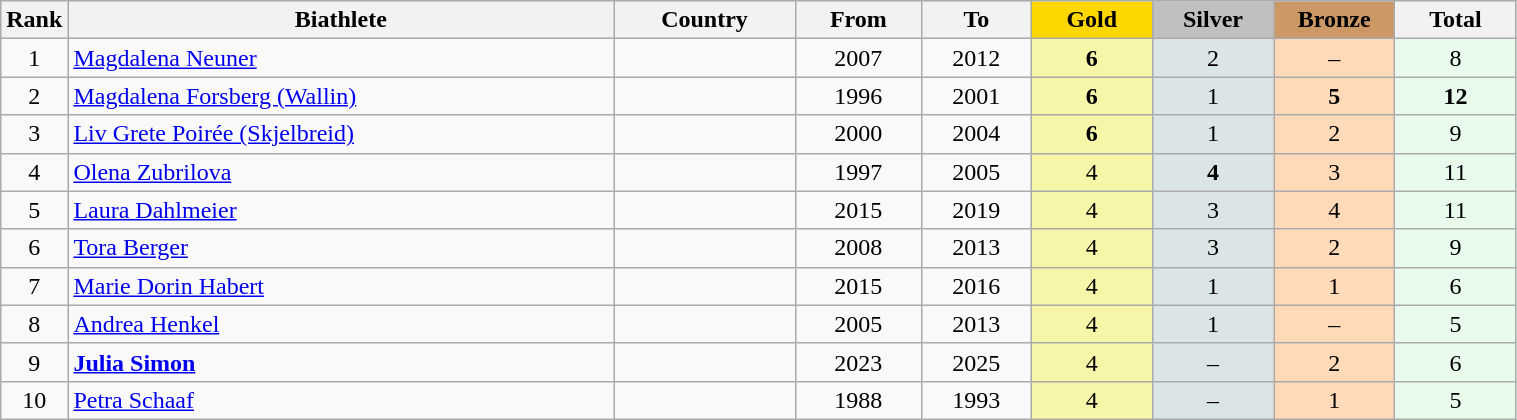<table class="wikitable plainrowheaders" width=80% style="text-align:center;">
<tr style="background-color:#EDEDED;">
<th class="hintergrundfarbe5" style="width:1em">Rank</th>
<th class="hintergrundfarbe5">Biathlete</th>
<th class="hintergrundfarbe5">Country</th>
<th class="hintergrundfarbe5">From</th>
<th class="hintergrundfarbe5">To</th>
<th style="background:    gold; width:8%">Gold</th>
<th style="background:  silver; width:8%">Silver</th>
<th style="background: #CC9966; width:8%">Bronze</th>
<th class="hintergrundfarbe5" style="width:8%">Total</th>
</tr>
<tr>
<td>1</td>
<td align="left"><a href='#'>Magdalena Neuner</a></td>
<td align="left"></td>
<td>2007</td>
<td>2012</td>
<td bgcolor="#F7F6A8"><strong>6</strong></td>
<td bgcolor="#DCE5E5">2</td>
<td bgcolor="#FFDAB9">–</td>
<td bgcolor="#E7FAEC">8</td>
</tr>
<tr align="center">
<td>2</td>
<td align="left"><a href='#'>Magdalena Forsberg (Wallin)</a></td>
<td align="left"></td>
<td>1996</td>
<td>2001</td>
<td bgcolor="#F7F6A8"><strong>6</strong></td>
<td bgcolor="#DCE5E5">1</td>
<td bgcolor="#FFDAB9"><strong>5</strong></td>
<td bgcolor="#E7FAEC"><strong>12</strong></td>
</tr>
<tr align="center">
<td>3</td>
<td align="left"><a href='#'>Liv Grete Poirée (Skjelbreid)</a></td>
<td align="left"></td>
<td>2000</td>
<td>2004</td>
<td bgcolor="#F7F6A8"><strong>6</strong></td>
<td bgcolor="#DCE5E5">1</td>
<td bgcolor="#FFDAB9">2</td>
<td bgcolor="#E7FAEC">9</td>
</tr>
<tr align="center">
<td>4</td>
<td align="left"><a href='#'>Olena Zubrilova</a></td>
<td align="left"><br></td>
<td>1997</td>
<td>2005</td>
<td bgcolor="#F7F6A8">4</td>
<td bgcolor="#DCE5E5"><strong>4</strong></td>
<td bgcolor="#FFDAB9">3</td>
<td bgcolor="#E7FAEC">11</td>
</tr>
<tr align="center">
<td>5</td>
<td align="left"><a href='#'>Laura Dahlmeier</a></td>
<td align="left"></td>
<td>2015</td>
<td>2019</td>
<td bgcolor="#F7F6A8">4</td>
<td bgcolor="#DCE5E5">3</td>
<td bgcolor="#FFDAB9">4</td>
<td bgcolor="#E7FAEC">11</td>
</tr>
<tr align="center">
<td>6</td>
<td align="left"><a href='#'>Tora Berger</a></td>
<td align="left"></td>
<td>2008</td>
<td>2013</td>
<td bgcolor="#F7F6A8">4</td>
<td bgcolor="#DCE5E5">3</td>
<td bgcolor="#FFDAB9">2</td>
<td bgcolor="#E7FAEC">9</td>
</tr>
<tr align="center">
<td>7</td>
<td align="left"><a href='#'>Marie Dorin Habert</a></td>
<td align="left"></td>
<td>2015</td>
<td>2016</td>
<td bgcolor="#F7F6A8">4</td>
<td bgcolor="#DCE5E5">1</td>
<td bgcolor="#FFDAB9">1</td>
<td bgcolor="#E7FAEC">6</td>
</tr>
<tr align="center">
<td>8</td>
<td align="left"><a href='#'>Andrea Henkel</a></td>
<td align="left"></td>
<td>2005</td>
<td>2013</td>
<td bgcolor="#F7F6A8">4</td>
<td bgcolor="#DCE5E5">1</td>
<td bgcolor="#FFDAB9">–</td>
<td bgcolor="#E7FAEC">5</td>
</tr>
<tr align="center">
<td>9</td>
<td align="left"><strong><a href='#'>Julia Simon</a></strong></td>
<td align="left"></td>
<td>2023</td>
<td>2025</td>
<td bgcolor="#F7F6A8">4</td>
<td bgcolor="#DCE5E5">–</td>
<td bgcolor="#FFDAB9">2</td>
<td bgcolor="#E7FAEC">6</td>
</tr>
<tr align="center">
<td>10</td>
<td align="left"><a href='#'>Petra Schaaf</a></td>
<td align="left"><br></td>
<td>1988</td>
<td>1993</td>
<td bgcolor="#F7F6A8">4</td>
<td bgcolor="#DCE5E5">–</td>
<td bgcolor="#FFDAB9">1</td>
<td bgcolor="#E7FAEC">5</td>
</tr>
</table>
